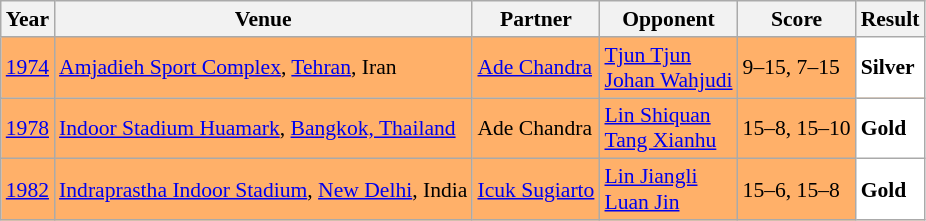<table class="sortable wikitable" style="font-size: 90%;">
<tr>
<th>Year</th>
<th>Venue</th>
<th>Partner</th>
<th>Opponent</th>
<th>Score</th>
<th>Result</th>
</tr>
<tr style="background:#FFB069">
<td align="center"><a href='#'>1974</a></td>
<td align="left"><a href='#'>Amjadieh Sport Complex</a>, <a href='#'>Tehran</a>, Iran</td>
<td align="left"> <a href='#'>Ade Chandra</a></td>
<td align="left"> <a href='#'>Tjun Tjun</a><br> <a href='#'>Johan Wahjudi</a></td>
<td align="left">9–15, 7–15</td>
<td style="text-align:left; background:white"> <strong>Silver</strong></td>
</tr>
<tr style="background:#FFB069">
<td align="center"><a href='#'>1978</a></td>
<td align="left"><a href='#'>Indoor Stadium Huamark</a>, <a href='#'>Bangkok, Thailand</a></td>
<td align="left"> Ade Chandra</td>
<td align="left"> <a href='#'>Lin Shiquan</a><br> <a href='#'>Tang Xianhu</a></td>
<td align="left">15–8, 15–10</td>
<td style="text-align:left; background:white"> <strong>Gold</strong></td>
</tr>
<tr style="background:#FFB069">
<td align="center"><a href='#'>1982</a></td>
<td align="left"><a href='#'>Indraprastha Indoor Stadium</a>, <a href='#'>New Delhi</a>, India</td>
<td align="left"> <a href='#'>Icuk Sugiarto</a></td>
<td align="left"> <a href='#'>Lin Jiangli</a><br> <a href='#'>Luan Jin</a></td>
<td align="left">15–6, 15–8</td>
<td style="text-align:left; background:white"> <strong>Gold</strong></td>
</tr>
</table>
